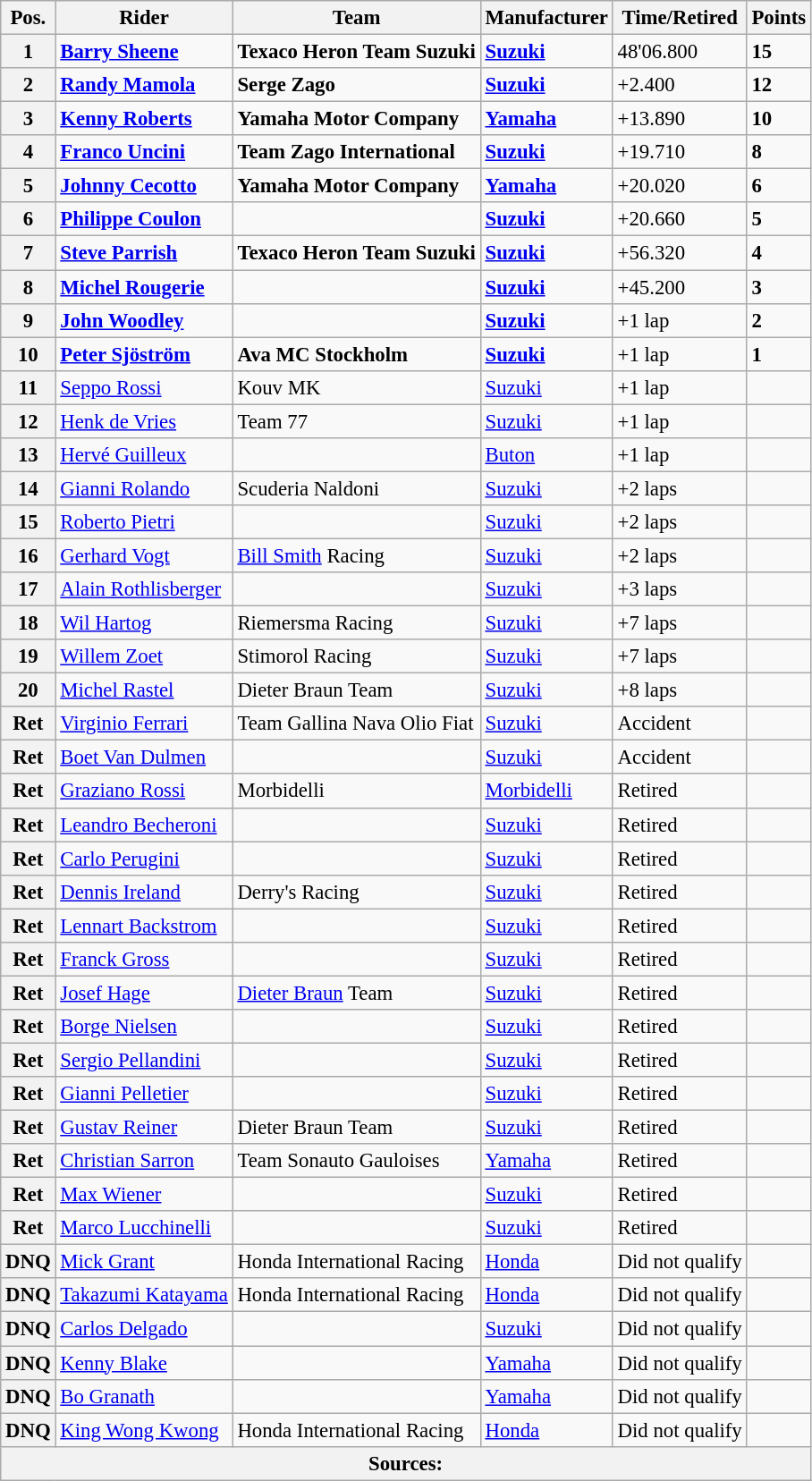<table class="wikitable" style="font-size: 95%;">
<tr>
<th>Pos.</th>
<th>Rider</th>
<th>Team</th>
<th>Manufacturer</th>
<th>Time/Retired</th>
<th>Points</th>
</tr>
<tr>
<th>1</th>
<td> <strong><a href='#'>Barry Sheene</a></strong></td>
<td><strong>Texaco Heron Team Suzuki</strong></td>
<td><strong><a href='#'>Suzuki</a></strong></td>
<td>48'06.800</td>
<td><strong>15</strong></td>
</tr>
<tr>
<th>2</th>
<td> <strong><a href='#'>Randy Mamola</a></strong></td>
<td><strong>Serge Zago</strong></td>
<td><strong><a href='#'>Suzuki</a></strong></td>
<td>+2.400</td>
<td><strong>12</strong></td>
</tr>
<tr>
<th>3</th>
<td> <strong><a href='#'>Kenny Roberts</a></strong></td>
<td><strong>Yamaha Motor Company</strong></td>
<td><strong><a href='#'>Yamaha</a></strong></td>
<td>+13.890</td>
<td><strong>10</strong></td>
</tr>
<tr>
<th>4</th>
<td> <strong><a href='#'>Franco Uncini</a></strong></td>
<td><strong>Team Zago International</strong></td>
<td><strong><a href='#'>Suzuki</a></strong></td>
<td>+19.710</td>
<td><strong>8</strong></td>
</tr>
<tr>
<th>5</th>
<td> <strong><a href='#'>Johnny Cecotto</a></strong></td>
<td><strong>Yamaha Motor Company</strong></td>
<td><strong><a href='#'>Yamaha</a></strong></td>
<td>+20.020</td>
<td><strong>6</strong></td>
</tr>
<tr>
<th>6</th>
<td> <strong><a href='#'>Philippe Coulon</a></strong></td>
<td></td>
<td><strong><a href='#'>Suzuki</a></strong></td>
<td>+20.660</td>
<td><strong>5</strong></td>
</tr>
<tr>
<th>7</th>
<td> <strong><a href='#'>Steve Parrish</a></strong></td>
<td><strong>Texaco Heron Team Suzuki</strong></td>
<td><strong><a href='#'>Suzuki</a></strong></td>
<td>+56.320</td>
<td><strong>4</strong></td>
</tr>
<tr>
<th>8</th>
<td> <strong><a href='#'>Michel Rougerie</a></strong></td>
<td></td>
<td><strong><a href='#'>Suzuki</a></strong></td>
<td>+45.200</td>
<td><strong>3</strong></td>
</tr>
<tr>
<th>9</th>
<td> <strong><a href='#'>John Woodley</a></strong></td>
<td></td>
<td><strong><a href='#'>Suzuki</a></strong></td>
<td>+1 lap</td>
<td><strong>2</strong></td>
</tr>
<tr>
<th>10</th>
<td> <strong><a href='#'>Peter Sjöström</a></strong></td>
<td><strong>Ava MC Stockholm</strong></td>
<td><strong><a href='#'>Suzuki</a></strong></td>
<td>+1 lap</td>
<td><strong>1</strong></td>
</tr>
<tr>
<th>11</th>
<td> <a href='#'>Seppo Rossi</a></td>
<td>Kouv MK</td>
<td><a href='#'>Suzuki</a></td>
<td>+1 lap</td>
<td></td>
</tr>
<tr>
<th>12</th>
<td> <a href='#'>Henk de Vries</a></td>
<td>Team 77</td>
<td><a href='#'>Suzuki</a></td>
<td>+1 lap</td>
<td></td>
</tr>
<tr>
<th>13</th>
<td> <a href='#'>Hervé Guilleux</a></td>
<td></td>
<td><a href='#'>Buton</a></td>
<td>+1 lap</td>
<td></td>
</tr>
<tr>
<th>14</th>
<td> <a href='#'>Gianni Rolando</a></td>
<td>Scuderia Naldoni</td>
<td><a href='#'>Suzuki</a></td>
<td>+2 laps</td>
<td></td>
</tr>
<tr>
<th>15</th>
<td> <a href='#'>Roberto Pietri</a></td>
<td></td>
<td><a href='#'>Suzuki</a></td>
<td>+2 laps</td>
<td></td>
</tr>
<tr>
<th>16</th>
<td> <a href='#'>Gerhard Vogt</a></td>
<td><a href='#'>Bill Smith</a> Racing</td>
<td><a href='#'>Suzuki</a></td>
<td>+2 laps</td>
<td></td>
</tr>
<tr>
<th>17</th>
<td> <a href='#'>Alain Rothlisberger</a></td>
<td></td>
<td><a href='#'>Suzuki</a></td>
<td>+3 laps</td>
<td></td>
</tr>
<tr>
<th>18</th>
<td> <a href='#'>Wil Hartog</a></td>
<td>Riemersma Racing</td>
<td><a href='#'>Suzuki</a></td>
<td>+7 laps</td>
<td></td>
</tr>
<tr>
<th>19</th>
<td> <a href='#'>Willem Zoet</a></td>
<td>Stimorol Racing</td>
<td><a href='#'>Suzuki</a></td>
<td>+7 laps</td>
<td></td>
</tr>
<tr>
<th>20</th>
<td> <a href='#'>Michel Rastel</a></td>
<td>Dieter Braun Team</td>
<td><a href='#'>Suzuki</a></td>
<td>+8 laps</td>
<td></td>
</tr>
<tr>
<th>Ret</th>
<td> <a href='#'>Virginio Ferrari</a></td>
<td>Team Gallina Nava Olio Fiat</td>
<td><a href='#'>Suzuki</a></td>
<td>Accident</td>
<td></td>
</tr>
<tr>
<th>Ret</th>
<td> <a href='#'>Boet Van Dulmen</a></td>
<td></td>
<td><a href='#'>Suzuki</a></td>
<td>Accident</td>
<td></td>
</tr>
<tr>
<th>Ret</th>
<td> <a href='#'>Graziano Rossi</a></td>
<td>Morbidelli</td>
<td><a href='#'>Morbidelli</a></td>
<td>Retired</td>
<td></td>
</tr>
<tr>
<th>Ret</th>
<td> <a href='#'>Leandro Becheroni</a></td>
<td></td>
<td><a href='#'>Suzuki</a></td>
<td>Retired</td>
<td></td>
</tr>
<tr>
<th>Ret</th>
<td> <a href='#'>Carlo Perugini</a></td>
<td></td>
<td><a href='#'>Suzuki</a></td>
<td>Retired</td>
<td></td>
</tr>
<tr>
<th>Ret</th>
<td> <a href='#'>Dennis Ireland</a></td>
<td>Derry's Racing</td>
<td><a href='#'>Suzuki</a></td>
<td>Retired</td>
<td></td>
</tr>
<tr>
<th>Ret</th>
<td> <a href='#'>Lennart Backstrom</a></td>
<td></td>
<td><a href='#'>Suzuki</a></td>
<td>Retired</td>
<td></td>
</tr>
<tr>
<th>Ret</th>
<td> <a href='#'>Franck Gross</a></td>
<td></td>
<td><a href='#'>Suzuki</a></td>
<td>Retired</td>
<td></td>
</tr>
<tr>
<th>Ret</th>
<td> <a href='#'>Josef Hage</a></td>
<td><a href='#'>Dieter Braun</a> Team</td>
<td><a href='#'>Suzuki</a></td>
<td>Retired</td>
<td></td>
</tr>
<tr>
<th>Ret</th>
<td> <a href='#'>Borge Nielsen</a></td>
<td></td>
<td><a href='#'>Suzuki</a></td>
<td>Retired</td>
<td></td>
</tr>
<tr>
<th>Ret</th>
<td> <a href='#'>Sergio Pellandini</a></td>
<td></td>
<td><a href='#'>Suzuki</a></td>
<td>Retired</td>
<td></td>
</tr>
<tr>
<th>Ret</th>
<td> <a href='#'>Gianni Pelletier</a></td>
<td></td>
<td><a href='#'>Suzuki</a></td>
<td>Retired</td>
<td></td>
</tr>
<tr>
<th>Ret</th>
<td> <a href='#'>Gustav Reiner</a></td>
<td>Dieter Braun Team</td>
<td><a href='#'>Suzuki</a></td>
<td>Retired</td>
<td></td>
</tr>
<tr>
<th>Ret</th>
<td> <a href='#'>Christian Sarron</a></td>
<td>Team Sonauto Gauloises</td>
<td><a href='#'>Yamaha</a></td>
<td>Retired</td>
<td></td>
</tr>
<tr>
<th>Ret</th>
<td> <a href='#'>Max Wiener</a></td>
<td></td>
<td><a href='#'>Suzuki</a></td>
<td>Retired</td>
<td></td>
</tr>
<tr>
<th>Ret</th>
<td> <a href='#'>Marco Lucchinelli</a></td>
<td></td>
<td><a href='#'>Suzuki</a></td>
<td>Retired</td>
<td></td>
</tr>
<tr>
<th>DNQ</th>
<td> <a href='#'>Mick Grant</a></td>
<td>Honda International Racing</td>
<td><a href='#'>Honda</a></td>
<td>Did not qualify</td>
<td></td>
</tr>
<tr>
<th>DNQ</th>
<td> <a href='#'>Takazumi Katayama</a></td>
<td>Honda International Racing</td>
<td><a href='#'>Honda</a></td>
<td>Did not qualify</td>
<td></td>
</tr>
<tr>
<th>DNQ</th>
<td> <a href='#'>Carlos Delgado</a></td>
<td></td>
<td><a href='#'>Suzuki</a></td>
<td>Did not qualify</td>
<td></td>
</tr>
<tr>
<th>DNQ</th>
<td> <a href='#'>Kenny Blake</a></td>
<td></td>
<td><a href='#'>Yamaha</a></td>
<td>Did not qualify</td>
<td></td>
</tr>
<tr>
<th>DNQ</th>
<td> <a href='#'>Bo Granath</a></td>
<td></td>
<td><a href='#'>Yamaha</a></td>
<td>Did not qualify</td>
<td></td>
</tr>
<tr>
<th>DNQ</th>
<td> <a href='#'>King Wong Kwong</a></td>
<td>Honda International Racing</td>
<td><a href='#'>Honda</a></td>
<td>Did not qualify</td>
<td></td>
</tr>
<tr>
<th colspan=8>Sources: </th>
</tr>
</table>
